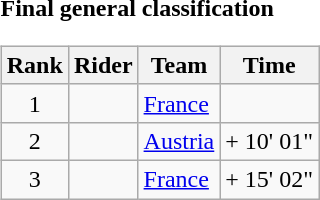<table>
<tr>
<td><strong>Final general classification</strong><br><table class="wikitable">
<tr>
<th scope="col">Rank</th>
<th scope="col">Rider</th>
<th scope="col">Team</th>
<th scope="col">Time</th>
</tr>
<tr>
<td style="text-align:center;">1</td>
<td></td>
<td><a href='#'>France</a></td>
<td style="text-align:right;"></td>
</tr>
<tr>
<td style="text-align:center;">2</td>
<td></td>
<td><a href='#'>Austria</a></td>
<td style="text-align:right;">+ 10' 01"</td>
</tr>
<tr>
<td style="text-align:center;">3</td>
<td></td>
<td><a href='#'>France</a></td>
<td style="text-align:right;">+ 15' 02"</td>
</tr>
</table>
</td>
</tr>
</table>
